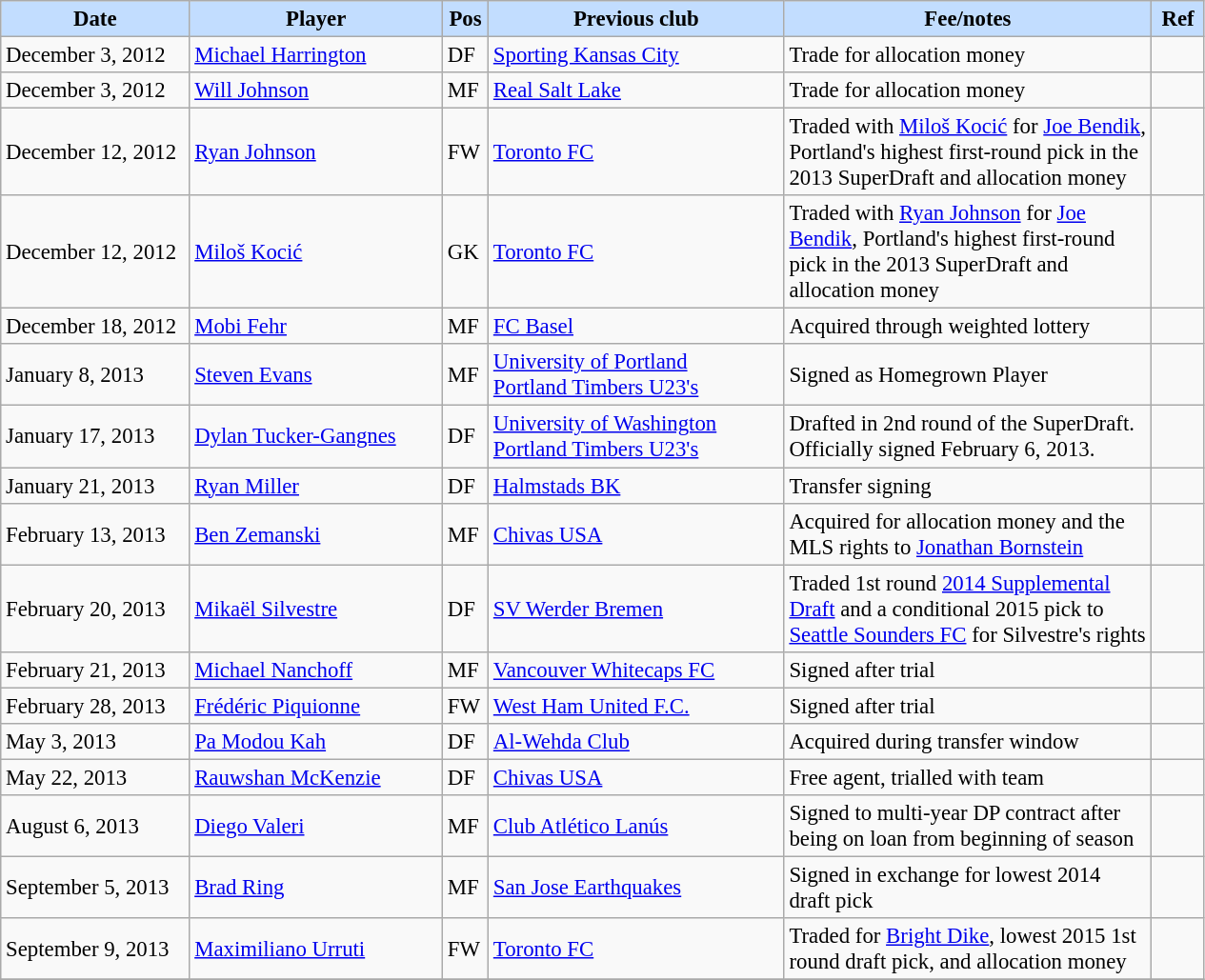<table class="wikitable" style="text-align:left; font-size:95%;">
<tr>
<th style="background:#c2ddff; width:125px;">Date</th>
<th style="background:#c2ddff; width:170px;">Player</th>
<th style="background:#c2ddff; width:25px;">Pos</th>
<th style="background:#c2ddff; width:200px;">Previous club</th>
<th style="background:#c2ddff; width:250px;">Fee/notes</th>
<th style="background:#c2ddff; width:30px;">Ref</th>
</tr>
<tr>
<td>December 3, 2012</td>
<td> <a href='#'>Michael Harrington</a></td>
<td>DF</td>
<td> <a href='#'>Sporting Kansas City</a></td>
<td>Trade for allocation money</td>
<td></td>
</tr>
<tr>
<td>December 3, 2012</td>
<td> <a href='#'>Will Johnson</a></td>
<td>MF</td>
<td> <a href='#'>Real Salt Lake</a></td>
<td>Trade for allocation money</td>
<td></td>
</tr>
<tr>
<td>December 12, 2012</td>
<td> <a href='#'>Ryan Johnson</a></td>
<td>FW</td>
<td> <a href='#'>Toronto FC</a></td>
<td>Traded with <a href='#'>Miloš Kocić</a> for <a href='#'>Joe Bendik</a>, Portland's highest first-round pick in the 2013 SuperDraft and allocation money</td>
<td></td>
</tr>
<tr>
<td>December 12, 2012</td>
<td> <a href='#'>Miloš Kocić</a></td>
<td>GK</td>
<td> <a href='#'>Toronto FC</a></td>
<td>Traded with <a href='#'>Ryan Johnson</a> for <a href='#'>Joe Bendik</a>, Portland's highest first-round pick in the 2013 SuperDraft and allocation money</td>
<td></td>
</tr>
<tr>
<td>December 18, 2012</td>
<td> <a href='#'>Mobi Fehr</a></td>
<td>MF</td>
<td> <a href='#'>FC Basel</a></td>
<td>Acquired through weighted lottery</td>
<td></td>
</tr>
<tr>
<td>January 8, 2013</td>
<td> <a href='#'>Steven Evans</a></td>
<td>MF</td>
<td> <a href='#'>University of Portland</a><br> <a href='#'>Portland Timbers U23's</a></td>
<td>Signed as Homegrown Player</td>
<td></td>
</tr>
<tr>
<td>January 17, 2013</td>
<td> <a href='#'>Dylan Tucker-Gangnes</a></td>
<td>DF</td>
<td> <a href='#'>University of Washington</a><br> <a href='#'>Portland Timbers U23's</a></td>
<td>Drafted in 2nd round of the SuperDraft.  Officially signed February 6, 2013.</td>
<td></td>
</tr>
<tr>
<td>January 21, 2013</td>
<td> <a href='#'>Ryan Miller</a></td>
<td>DF</td>
<td> <a href='#'>Halmstads BK</a></td>
<td>Transfer signing</td>
<td></td>
</tr>
<tr>
<td>February 13, 2013</td>
<td> <a href='#'>Ben Zemanski</a></td>
<td>MF</td>
<td> <a href='#'>Chivas USA</a></td>
<td>Acquired for allocation money and the MLS rights to <a href='#'>Jonathan Bornstein</a></td>
<td></td>
</tr>
<tr>
<td>February 20, 2013</td>
<td> <a href='#'>Mikaël Silvestre</a></td>
<td>DF</td>
<td><a href='#'>SV Werder Bremen</a></td>
<td>Traded 1st round <a href='#'>2014 Supplemental Draft</a> and a conditional 2015 pick to <a href='#'>Seattle Sounders FC</a> for Silvestre's rights</td>
<td></td>
</tr>
<tr>
<td>February 21, 2013</td>
<td> <a href='#'>Michael Nanchoff</a></td>
<td>MF</td>
<td><a href='#'>Vancouver Whitecaps FC</a></td>
<td>Signed after trial</td>
<td></td>
</tr>
<tr>
<td>February 28, 2013</td>
<td> <a href='#'>Frédéric Piquionne</a></td>
<td>FW</td>
<td><a href='#'>West Ham United F.C.</a></td>
<td>Signed after trial</td>
<td></td>
</tr>
<tr>
<td>May 3, 2013</td>
<td> <a href='#'>Pa Modou Kah</a></td>
<td>DF</td>
<td><a href='#'>Al-Wehda Club</a></td>
<td>Acquired during transfer window</td>
<td></td>
</tr>
<tr>
<td>May 22, 2013</td>
<td> <a href='#'>Rauwshan McKenzie</a></td>
<td>DF</td>
<td><a href='#'>Chivas USA</a></td>
<td>Free agent, trialled with team</td>
<td></td>
</tr>
<tr>
<td>August 6, 2013</td>
<td> <a href='#'>Diego Valeri</a></td>
<td>MF</td>
<td> <a href='#'>Club Atlético Lanús</a></td>
<td>Signed to multi-year DP contract after being on loan from beginning of season</td>
<td></td>
</tr>
<tr>
<td>September 5, 2013</td>
<td> <a href='#'>Brad Ring</a></td>
<td>MF</td>
<td> <a href='#'>San Jose Earthquakes</a></td>
<td>Signed in exchange for lowest 2014 draft pick</td>
<td></td>
</tr>
<tr>
<td>September 9, 2013</td>
<td> <a href='#'>Maximiliano Urruti</a></td>
<td>FW</td>
<td> <a href='#'>Toronto FC</a></td>
<td>Traded for <a href='#'>Bright Dike</a>, lowest 2015 1st round draft pick, and allocation money</td>
<td></td>
</tr>
<tr>
</tr>
</table>
